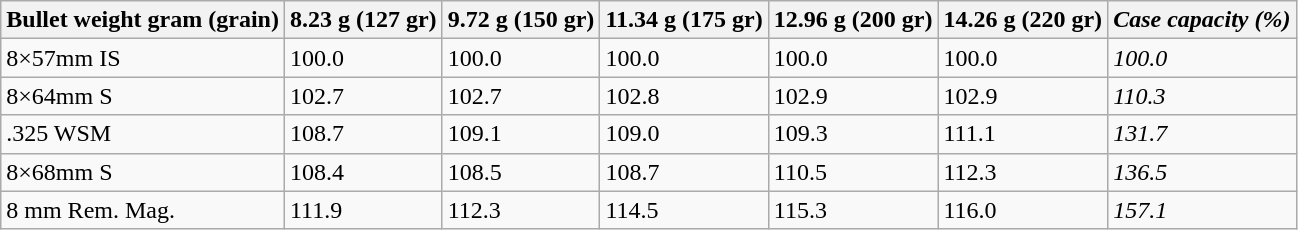<table class="wikitable">
<tr>
<th>Bullet weight gram (grain)</th>
<th>8.23 g (127 gr)</th>
<th>9.72 g (150 gr)</th>
<th>11.34 g (175 gr)</th>
<th>12.96 g (200 gr)</th>
<th>14.26 g (220 gr)</th>
<th><em>Case capacity (%)</em></th>
</tr>
<tr s>
<td>8×57mm IS</td>
<td>100.0</td>
<td>100.0</td>
<td>100.0</td>
<td>100.0</td>
<td>100.0</td>
<td><em>100.0</em></td>
</tr>
<tr>
<td>8×64mm S</td>
<td>102.7</td>
<td>102.7</td>
<td>102.8</td>
<td>102.9</td>
<td>102.9</td>
<td><em>110.3</em></td>
</tr>
<tr>
<td>.325 WSM</td>
<td>108.7</td>
<td>109.1</td>
<td>109.0</td>
<td>109.3</td>
<td>111.1</td>
<td><em>131.7</em></td>
</tr>
<tr>
<td>8×68mm S</td>
<td>108.4</td>
<td>108.5</td>
<td>108.7</td>
<td>110.5</td>
<td>112.3</td>
<td><em>136.5</em></td>
</tr>
<tr>
<td>8 mm Rem. Mag.</td>
<td>111.9</td>
<td>112.3</td>
<td>114.5</td>
<td>115.3</td>
<td>116.0</td>
<td><em>157.1</em></td>
</tr>
</table>
